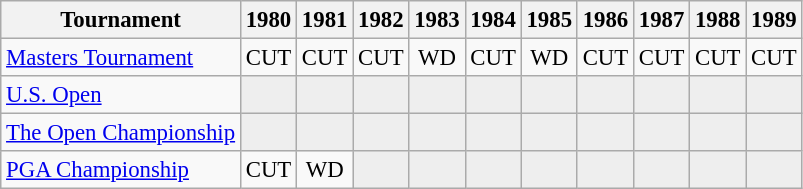<table class="wikitable" style="font-size:95%;text-align:center;">
<tr>
<th>Tournament</th>
<th>1980</th>
<th>1981</th>
<th>1982</th>
<th>1983</th>
<th>1984</th>
<th>1985</th>
<th>1986</th>
<th>1987</th>
<th>1988</th>
<th>1989</th>
</tr>
<tr>
<td align=left><a href='#'>Masters Tournament</a></td>
<td>CUT</td>
<td>CUT</td>
<td>CUT</td>
<td>WD</td>
<td>CUT</td>
<td>WD</td>
<td>CUT</td>
<td>CUT</td>
<td>CUT</td>
<td>CUT</td>
</tr>
<tr>
<td align=left><a href='#'>U.S. Open</a></td>
<td style="background:#eee;"></td>
<td style="background:#eee;"></td>
<td style="background:#eee;"></td>
<td style="background:#eee;"></td>
<td style="background:#eee;"></td>
<td style="background:#eee;"></td>
<td style="background:#eee;"></td>
<td style="background:#eee;"></td>
<td style="background:#eee;"></td>
<td style="background:#eee;"></td>
</tr>
<tr>
<td align=left><a href='#'>The Open Championship</a></td>
<td style="background:#eee;"></td>
<td style="background:#eee;"></td>
<td style="background:#eee;"></td>
<td style="background:#eee;"></td>
<td style="background:#eee;"></td>
<td style="background:#eee;"></td>
<td style="background:#eee;"></td>
<td style="background:#eee;"></td>
<td style="background:#eee;"></td>
<td style="background:#eee;"></td>
</tr>
<tr>
<td align=left><a href='#'>PGA Championship</a></td>
<td>CUT</td>
<td>WD</td>
<td style="background:#eee;"></td>
<td style="background:#eee;"></td>
<td style="background:#eee;"></td>
<td style="background:#eee;"></td>
<td style="background:#eee;"></td>
<td style="background:#eee;"></td>
<td style="background:#eee;"></td>
<td style="background:#eee;"></td>
</tr>
</table>
